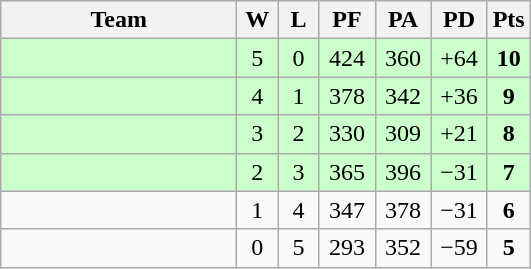<table class="wikitable" style="text-align:center;">
<tr>
<th width=150>Team</th>
<th width=20>W</th>
<th width=20>L</th>
<th width=30>PF</th>
<th width=30>PA</th>
<th width=30>PD</th>
<th width=20>Pts</th>
</tr>
<tr bgcolor="#ccffcc">
<td align=left></td>
<td>5</td>
<td>0</td>
<td>424</td>
<td>360</td>
<td>+64</td>
<td><strong>10</strong></td>
</tr>
<tr bgcolor="#ccffcc">
<td align=left></td>
<td>4</td>
<td>1</td>
<td>378</td>
<td>342</td>
<td>+36</td>
<td><strong>9</strong></td>
</tr>
<tr bgcolor="#ccffcc">
<td align=left></td>
<td>3</td>
<td>2</td>
<td>330</td>
<td>309</td>
<td>+21</td>
<td><strong>8</strong></td>
</tr>
<tr bgcolor="#ccffcc">
<td align=left></td>
<td>2</td>
<td>3</td>
<td>365</td>
<td>396</td>
<td>−31</td>
<td><strong>7</strong></td>
</tr>
<tr>
<td align=left></td>
<td>1</td>
<td>4</td>
<td>347</td>
<td>378</td>
<td>−31</td>
<td><strong>6</strong></td>
</tr>
<tr>
<td align=left></td>
<td>0</td>
<td>5</td>
<td>293</td>
<td>352</td>
<td>−59</td>
<td><strong>5</strong></td>
</tr>
</table>
